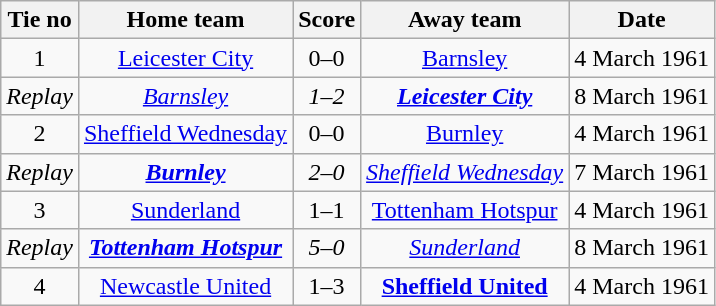<table class="wikitable" style="text-align: center">
<tr>
<th>Tie no</th>
<th>Home team</th>
<th>Score</th>
<th>Away team</th>
<th>Date</th>
</tr>
<tr>
<td>1</td>
<td><a href='#'>Leicester City</a></td>
<td>0–0</td>
<td><a href='#'>Barnsley</a></td>
<td>4 March 1961</td>
</tr>
<tr>
<td><em>Replay</em></td>
<td><em><a href='#'>Barnsley</a></em></td>
<td><em>1–2</em></td>
<td><strong><em><a href='#'>Leicester City</a></em></strong></td>
<td>8 March 1961</td>
</tr>
<tr>
<td>2</td>
<td><a href='#'>Sheffield Wednesday</a></td>
<td>0–0</td>
<td><a href='#'>Burnley</a></td>
<td>4 March 1961</td>
</tr>
<tr>
<td><em>Replay</em></td>
<td><strong><em><a href='#'>Burnley</a></em></strong></td>
<td><em>2–0</em></td>
<td><em><a href='#'>Sheffield Wednesday</a></em></td>
<td>7 March 1961</td>
</tr>
<tr>
<td>3</td>
<td><a href='#'>Sunderland</a></td>
<td>1–1</td>
<td><a href='#'>Tottenham Hotspur</a></td>
<td>4 March 1961</td>
</tr>
<tr>
<td><em>Replay</em></td>
<td><strong><em><a href='#'>Tottenham Hotspur</a></em></strong></td>
<td><em>5–0</em></td>
<td><em><a href='#'>Sunderland</a></em></td>
<td>8 March 1961</td>
</tr>
<tr>
<td>4</td>
<td><a href='#'>Newcastle United</a></td>
<td>1–3</td>
<td><strong><a href='#'>Sheffield United</a></strong></td>
<td>4 March 1961</td>
</tr>
</table>
